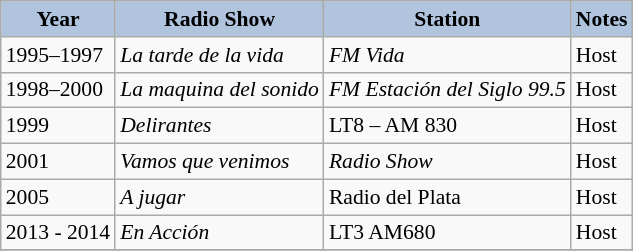<table class="wikitable" style="font-size: 90%;" ;>
<tr style="text-align:center;">
<th style="background:#B0C4DE;">Year</th>
<th style="background:#B0C4DE;">Radio Show</th>
<th style="background:#B0C4DE;">Station</th>
<th style="background:#B0C4DE;">Notes</th>
</tr>
<tr>
<td>1995–1997</td>
<td><em>La tarde de la vida</em></td>
<td><em>FM Vida</em></td>
<td>Host</td>
</tr>
<tr>
<td>1998–2000</td>
<td><em>La maquina del sonido</em></td>
<td><em>FM Estación del Siglo 99.5</em></td>
<td>Host</td>
</tr>
<tr>
<td>1999</td>
<td><em>Delirantes</em></td>
<td>LT8 – AM 830</td>
<td>Host</td>
</tr>
<tr>
<td>2001</td>
<td><em>Vamos que venimos</em></td>
<td><em>Radio Show</em></td>
<td>Host</td>
</tr>
<tr>
<td>2005</td>
<td><em>A jugar</em></td>
<td>Radio del Plata</td>
<td>Host</td>
</tr>
<tr>
<td>2013 - 2014</td>
<td><em>En Acción</em></td>
<td>LT3 AM680</td>
<td>Host</td>
</tr>
<tr>
</tr>
</table>
